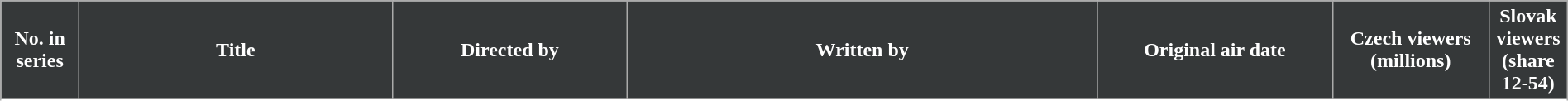<table class="wikitable plainrowheaders" style="width: 100%; margin-right: 0;">
<tr>
<th scope=col style="background: #353839; color: #fff; text-align:center;" width=5%>No. in<br>series</th>
<th scope=col style="background: #353839; color: #fff; text-align:center;" width=20%>Title</th>
<th scope=col style="background: #353839; color: #fff; text-align:center;" width=15%>Directed by</th>
<th scope=col style="background: #353839; color: #fff; text-align:center;" width=30%>Written by</th>
<th scope=col style="background: #353839; color: #fff; text-align:center;" width=15%>Original air date</th>
<th scope=col style="background: #353839; color: #fff; text-align:center;" width=10%>Czech viewers<br>(millions)</th>
<th scope=col style="background: #353839; color: #fff; text-align:center;" width=10%>Slovak viewers<br>(share 12-54)</th>
</tr>
<tr>
</tr>
<tr>
</tr>
</table>
